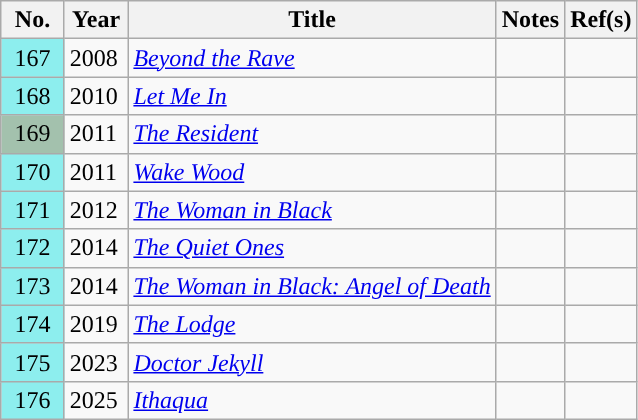<table class="wikitable">
<tr>
<th width="35" scope="col">No.</th>
<th width="35" scope="col">Year</th>
<th scope="col">Title</th>
<th scope="col">Notes</th>
<th scope="col">Ref(s)</th>
</tr>
<tr>
<td style="background:#8deeee; text-align:center;">167</td>
<td>2008</td>
<td><em><a href='#'>Beyond the Rave</a></em></td>
<td></td>
<td></td>
</tr>
<tr>
<td style="background:#8deeee; text-align:center;">168</td>
<td>2010</td>
<td><em><a href='#'>Let Me In</a></em></td>
<td></td>
<td></td>
</tr>
<tr>
<td style="background:#A3C1AD; text-align:center;">169</td>
<td>2011</td>
<td><em><a href='#'>The Resident</a></em></td>
<td></td>
<td></td>
</tr>
<tr>
<td style="background:#8deeee; text-align:center;">170</td>
<td>2011</td>
<td><em><a href='#'>Wake Wood</a></em></td>
<td></td>
<td></td>
</tr>
<tr>
<td style="background:#8deeee; text-align:center;">171</td>
<td>2012</td>
<td><em><a href='#'>The Woman in Black</a></em></td>
<td></td>
<td></td>
</tr>
<tr>
<td style="background:#8deeee; text-align:center;">172</td>
<td>2014</td>
<td><em><a href='#'>The Quiet Ones</a></em></td>
<td></td>
<td></td>
</tr>
<tr>
<td style="background:#8deeee; text-align:center;">173</td>
<td>2014</td>
<td><em><a href='#'>The Woman in Black: Angel of Death</a></em></td>
<td></td>
<td></td>
</tr>
<tr>
<td style="background:#8deeee; text-align:center;">174</td>
<td>2019</td>
<td><em><a href='#'>The Lodge</a></em></td>
<td></td>
<td></td>
</tr>
<tr>
<td style="background:#8deeee; text-align:center;">175</td>
<td>2023</td>
<td><em><a href='#'>Doctor Jekyll</a></em></td>
<td></td>
<td></td>
</tr>
<tr>
<td style="background:#8deeee; text-align:center;">176</td>
<td>2025</td>
<td><em><a href='#'>Ithaqua</a></em></td>
<td></td>
<td></td>
</tr>
</table>
